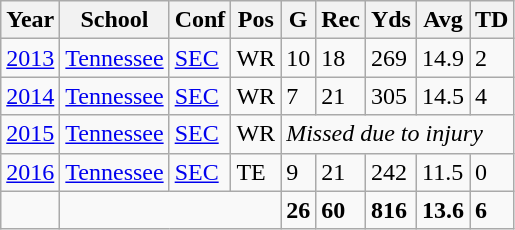<table class="wikitable">
<tr>
<th>Year</th>
<th>School</th>
<th>Conf</th>
<th>Pos</th>
<th>G</th>
<th>Rec</th>
<th>Yds</th>
<th>Avg</th>
<th>TD</th>
</tr>
<tr>
<td><a href='#'>2013</a></td>
<td><a href='#'>Tennessee</a></td>
<td><a href='#'>SEC</a></td>
<td>WR</td>
<td>10</td>
<td>18</td>
<td>269</td>
<td>14.9</td>
<td>2</td>
</tr>
<tr>
<td><a href='#'>2014</a></td>
<td><a href='#'>Tennessee</a></td>
<td><a href='#'>SEC</a></td>
<td>WR</td>
<td>7</td>
<td>21</td>
<td>305</td>
<td>14.5</td>
<td>4</td>
</tr>
<tr>
<td><a href='#'>2015</a></td>
<td><a href='#'>Tennessee</a></td>
<td><a href='#'>SEC</a></td>
<td>WR</td>
<td colspan="5"><em>Missed due to injury</em></td>
</tr>
<tr>
<td><a href='#'>2016</a></td>
<td><a href='#'>Tennessee</a></td>
<td><a href='#'>SEC</a></td>
<td>TE</td>
<td>9</td>
<td>21</td>
<td>242</td>
<td>11.5</td>
<td>0</td>
</tr>
<tr>
<td style="font-weight:bold;"></td>
<td colspan="3" style="font-weight:bold;"></td>
<td style="font-weight:bold;">26</td>
<td style="font-weight:bold;">60</td>
<td style="font-weight:bold;">816</td>
<td style="font-weight:bold;">13.6</td>
<td style="font-weight:bold;">6</td>
</tr>
</table>
